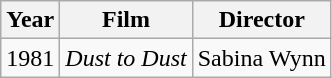<table class="wikitable">
<tr>
<th>Year</th>
<th>Film</th>
<th>Director</th>
</tr>
<tr>
<td>1981</td>
<td><em>Dust to Dust</em></td>
<td>Sabina Wynn</td>
</tr>
</table>
